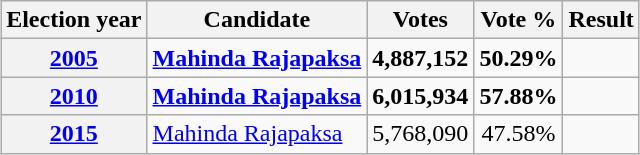<table class="wikitable" style="margin:1em auto;">
<tr>
<th>Election year</th>
<th>Candidate</th>
<th>Votes</th>
<th>Vote %</th>
<th>Result</th>
</tr>
<tr>
<th><a href='#'>2005</a></th>
<td><strong><a href='#'>Mahinda Rajapaksa</a></strong></td>
<td align=center><strong>4,887,152</strong></td>
<td align=center><strong>50.29%</strong></td>
<td></td>
</tr>
<tr>
<th><a href='#'>2010</a></th>
<td><strong><a href='#'>Mahinda Rajapaksa</a></strong></td>
<td align=center><strong>6,015,934</strong></td>
<td align=center><strong>57.88%</strong></td>
<td></td>
</tr>
<tr>
<th><a href='#'>2015</a></th>
<td><a href='#'>Mahinda Rajapaksa</a></td>
<td align=center>5,768,090</td>
<td align=center>47.58%</td>
<td></td>
</tr>
</table>
